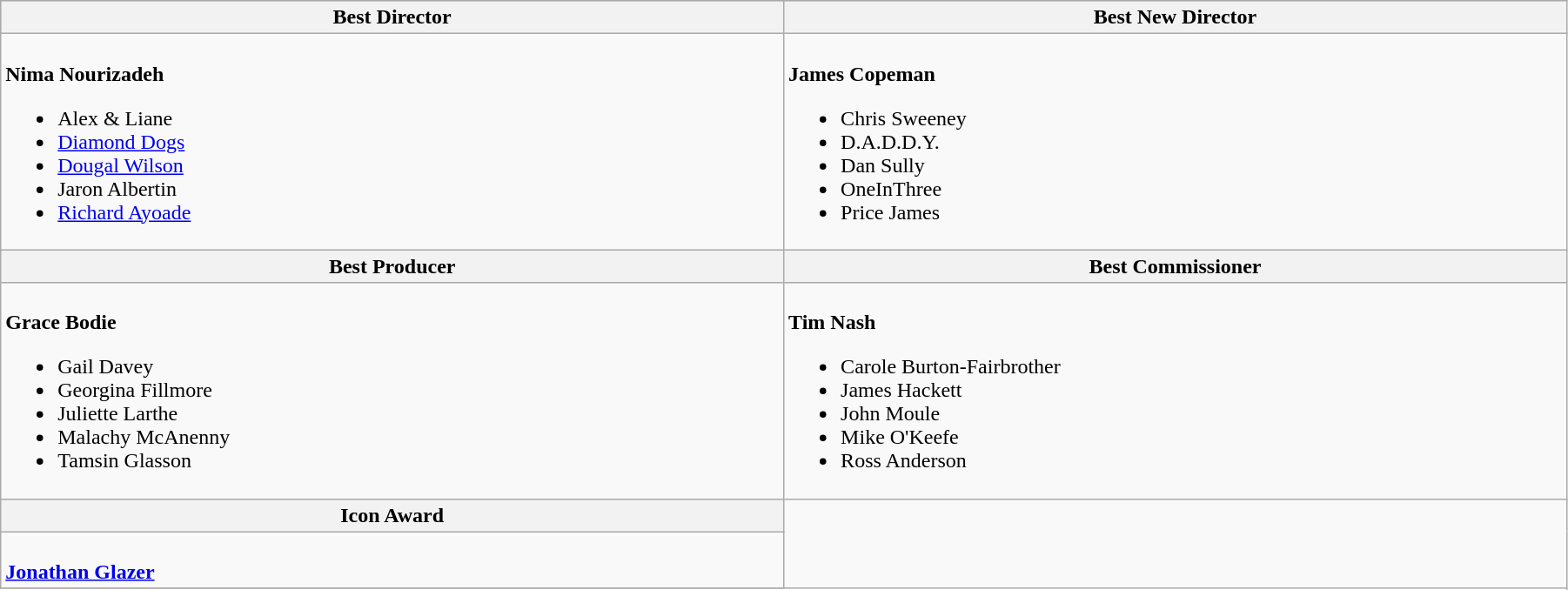<table class="wikitable" style="width:95%">
<tr bgcolor="#bebebe">
<th width="50%">Best Director</th>
<th width="50%">Best New Director</th>
</tr>
<tr>
<td valign="top"><br><strong>Nima Nourizadeh</strong><ul><li>Alex & Liane</li><li><a href='#'>Diamond Dogs</a></li><li><a href='#'>Dougal Wilson</a></li><li>Jaron Albertin</li><li><a href='#'>Richard Ayoade</a></li></ul></td>
<td valign="top"><br><strong>James Copeman</strong><ul><li>Chris Sweeney</li><li>D.A.D.D.Y.</li><li>Dan Sully</li><li>OneInThree</li><li>Price James</li></ul></td>
</tr>
<tr>
<th width="50%">Best Producer</th>
<th width="50%">Best Commissioner</th>
</tr>
<tr>
<td valign="top"><br><strong>Grace Bodie</strong><ul><li>Gail Davey</li><li>Georgina Fillmore</li><li>Juliette Larthe</li><li>Malachy McAnenny</li><li>Tamsin Glasson</li></ul></td>
<td valign="top"><br><strong>Tim Nash</strong><ul><li>Carole Burton-Fairbrother</li><li>James Hackett</li><li>John Moule</li><li>Mike O'Keefe</li><li>Ross Anderson</li></ul></td>
</tr>
<tr>
<th width="50%">Icon Award</th>
</tr>
<tr>
<td valign="top"><br><strong><a href='#'>Jonathan Glazer</a></strong></td>
</tr>
<tr>
</tr>
</table>
